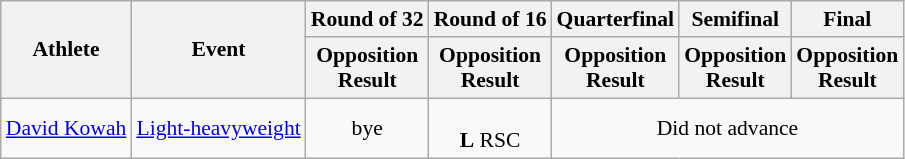<table class=wikitable style=font-size:90%>
<tr>
<th rowspan=2>Athlete</th>
<th rowspan=2>Event</th>
<th>Round of 32</th>
<th>Round of 16</th>
<th>Quarterfinal</th>
<th>Semifinal</th>
<th>Final</th>
</tr>
<tr>
<th>Opposition<br>Result</th>
<th>Opposition<br>Result</th>
<th>Opposition<br>Result</th>
<th>Opposition<br>Result</th>
<th>Opposition<br>Result</th>
</tr>
<tr>
<td><a href='#'>David Kowah</a></td>
<td><a href='#'>Light-heavyweight</a></td>
<td align=center>bye</td>
<td align=center><br><strong>L</strong> RSC</td>
<td colspan=3 align=center>Did not advance</td>
</tr>
</table>
